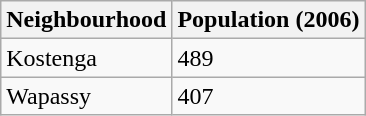<table class="wikitable">
<tr>
<th>Neighbourhood</th>
<th>Population (2006)</th>
</tr>
<tr>
<td>Kostenga</td>
<td>489</td>
</tr>
<tr>
<td>Wapassy</td>
<td>407</td>
</tr>
</table>
